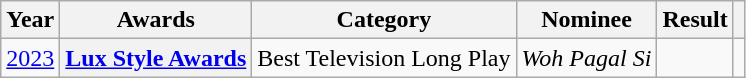<table class="wikitable plainrowheaders">
<tr>
<th>Year</th>
<th>Awards</th>
<th>Category</th>
<th>Nominee</th>
<th>Result</th>
<th></th>
</tr>
<tr>
<td><a href='#'>2023</a></td>
<th scope="row"><a href='#'>Lux Style Awards</a></th>
<td>Best Television Long Play</td>
<td><em>Woh Pagal Si</em></td>
<td></td>
<td></td>
</tr>
</table>
